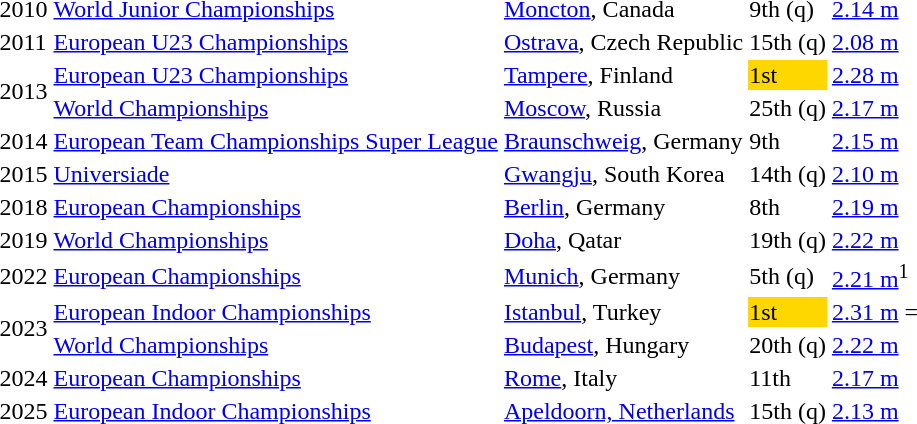<table>
<tr>
<td>2010</td>
<td><a href='#'>World Junior Championships</a></td>
<td><a href='#'>Moncton</a>, Canada</td>
<td>9th (q)</td>
<td><a href='#'>2.14 m</a></td>
</tr>
<tr>
<td>2011</td>
<td><a href='#'>European U23 Championships</a></td>
<td><a href='#'>Ostrava</a>, Czech Republic</td>
<td>15th (q)</td>
<td><a href='#'>2.08 m</a></td>
</tr>
<tr>
<td rowspan=2>2013</td>
<td><a href='#'>European U23 Championships</a></td>
<td><a href='#'>Tampere</a>, Finland</td>
<td bgcolor=gold>1st</td>
<td><a href='#'>2.28 m</a> </td>
</tr>
<tr>
<td><a href='#'>World Championships</a></td>
<td><a href='#'>Moscow</a>, Russia</td>
<td>25th (q)</td>
<td><a href='#'>2.17 m</a></td>
</tr>
<tr>
<td>2014</td>
<td><a href='#'>European Team Championships Super League</a></td>
<td><a href='#'>Braunschweig</a>, Germany</td>
<td>9th</td>
<td><a href='#'>2.15 m</a></td>
</tr>
<tr>
<td>2015</td>
<td><a href='#'>Universiade</a></td>
<td><a href='#'>Gwangju</a>, South Korea</td>
<td>14th (q)</td>
<td><a href='#'>2.10 m</a></td>
</tr>
<tr>
<td>2018</td>
<td><a href='#'>European Championships</a></td>
<td><a href='#'>Berlin</a>, Germany</td>
<td>8th</td>
<td><a href='#'>2.19 m</a></td>
</tr>
<tr>
<td>2019</td>
<td><a href='#'>World Championships</a></td>
<td><a href='#'>Doha</a>, Qatar</td>
<td>19th (q)</td>
<td><a href='#'>2.22 m</a></td>
</tr>
<tr>
<td>2022</td>
<td><a href='#'>European Championships</a></td>
<td><a href='#'>Munich</a>, Germany</td>
<td>5th (q)</td>
<td><a href='#'>2.21 m</a><sup>1</sup></td>
</tr>
<tr>
<td rowspan=2>2023</td>
<td><a href='#'>European Indoor Championships</a></td>
<td><a href='#'>Istanbul</a>, Turkey</td>
<td bgcolor=gold>1st</td>
<td><a href='#'>2.31 m</a> =</td>
</tr>
<tr>
<td><a href='#'>World Championships</a></td>
<td><a href='#'>Budapest</a>, Hungary</td>
<td>20th (q)</td>
<td><a href='#'>2.22 m</a></td>
</tr>
<tr>
<td>2024</td>
<td><a href='#'>European Championships</a></td>
<td><a href='#'>Rome</a>, Italy</td>
<td>11th</td>
<td><a href='#'>2.17 m</a></td>
</tr>
<tr>
<td>2025</td>
<td><a href='#'>European Indoor Championships</a></td>
<td><a href='#'>Apeldoorn, Netherlands</a></td>
<td>15th (q)</td>
<td><a href='#'>2.13 m</a></td>
</tr>
</table>
